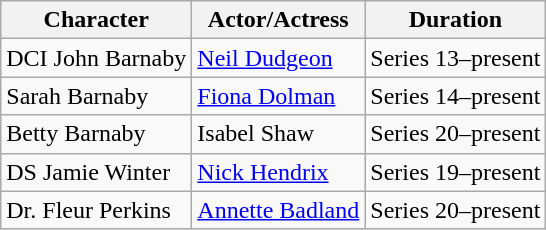<table class="wikitable">
<tr>
<th>Character</th>
<th>Actor/Actress</th>
<th>Duration</th>
</tr>
<tr>
<td>DCI John Barnaby</td>
<td><a href='#'>Neil Dudgeon</a></td>
<td>Series 13–present</td>
</tr>
<tr>
<td>Sarah Barnaby</td>
<td><a href='#'>Fiona Dolman</a></td>
<td>Series 14–present</td>
</tr>
<tr>
<td>Betty Barnaby</td>
<td>Isabel Shaw</td>
<td>Series 20–present</td>
</tr>
<tr>
<td>DS Jamie Winter</td>
<td><a href='#'>Nick Hendrix</a></td>
<td>Series 19–present</td>
</tr>
<tr>
<td>Dr. Fleur Perkins</td>
<td><a href='#'>Annette Badland</a></td>
<td>Series 20–present</td>
</tr>
</table>
